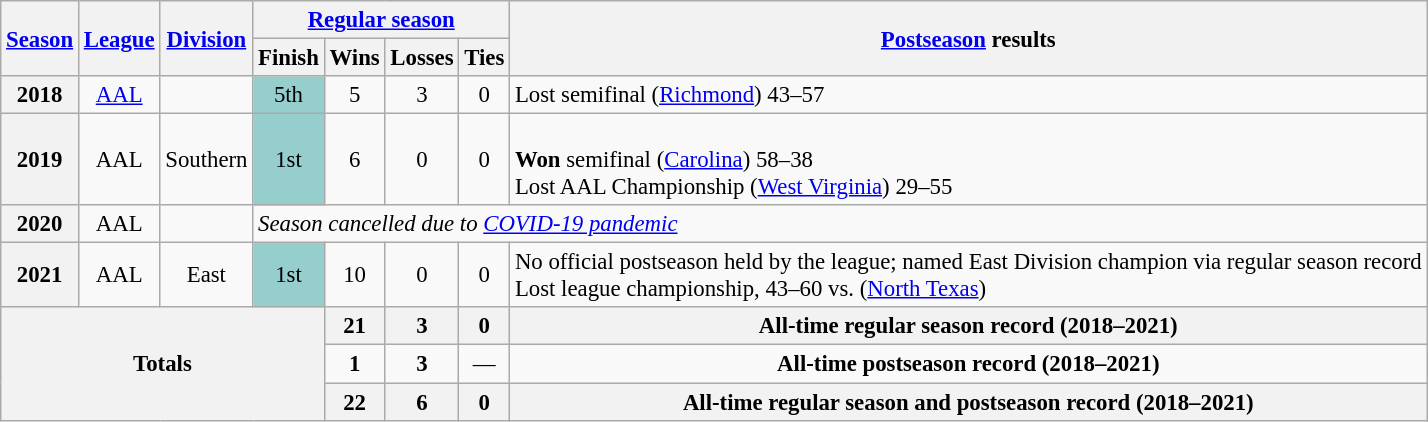<table class="wikitable" style="text-align:center; font-size: 95%;">
<tr>
<th rowspan="2"><a href='#'>Season</a></th>
<th rowspan="2"><a href='#'>League</a></th>
<th rowspan="2"><a href='#'>Division</a></th>
<th colspan="4"><a href='#'>Regular season</a></th>
<th rowspan="2"><a href='#'>Postseason</a> results</th>
</tr>
<tr>
<th>Finish</th>
<th>Wins</th>
<th>Losses</th>
<th>Ties</th>
</tr>
<tr>
<th>2018</th>
<td><a href='#'>AAL</a></td>
<td></td>
<td bgcolor=#96cdcd>5th</td>
<td>5</td>
<td>3</td>
<td>0</td>
<td align=left>Lost semifinal (<a href='#'>Richmond</a>) 43–57</td>
</tr>
<tr>
<th>2019</th>
<td>AAL</td>
<td>Southern</td>
<td bgcolor=#96cdcd>1st</td>
<td>6</td>
<td>0</td>
<td>0</td>
<td align=left><br><strong>Won</strong> semifinal (<a href='#'>Carolina</a>) 58–38<br>Lost AAL Championship (<a href='#'>West Virginia</a>) 29–55</td>
</tr>
<tr>
<th>2020</th>
<td>AAL</td>
<td></td>
<td colspan=5; align=left><em>Season cancelled due to <a href='#'>COVID-19 pandemic</a></em></td>
</tr>
<tr>
<th>2021</th>
<td>AAL</td>
<td>East</td>
<td bgcolor=#96cdcd>1st</td>
<td>10</td>
<td>0</td>
<td>0</td>
<td align=left>No official postseason held by the league; named East Division champion via regular season record<br>Lost league championship, 43–60 vs. (<a href='#'>North Texas</a>)</td>
</tr>
<tr>
<th rowspan="5" colspan="4">Totals</th>
<th>21</th>
<th>3</th>
<th>0</th>
<th>All-time regular season record (2018–2021)</th>
</tr>
<tr>
<td><strong>1</strong></td>
<td><strong>3</strong></td>
<td>—</td>
<td><strong>All-time postseason record (2018–2021)</strong></td>
</tr>
<tr>
<th>22</th>
<th>6</th>
<th>0</th>
<th>All-time regular season and postseason record (2018–2021)</th>
</tr>
</table>
